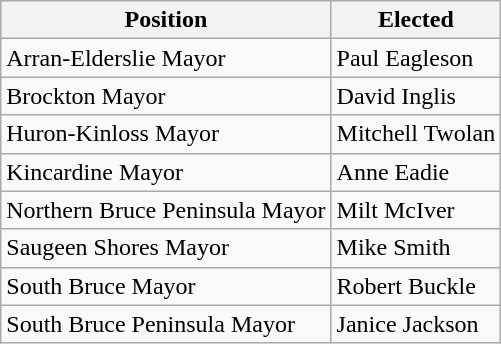<table class="wikitable">
<tr>
<th>Position</th>
<th>Elected</th>
</tr>
<tr>
<td>Arran-Elderslie Mayor</td>
<td>Paul Eagleson</td>
</tr>
<tr>
<td>Brockton Mayor</td>
<td>David Inglis</td>
</tr>
<tr>
<td>Huron-Kinloss Mayor</td>
<td>Mitchell Twolan</td>
</tr>
<tr>
<td>Kincardine Mayor</td>
<td>Anne Eadie</td>
</tr>
<tr>
<td>Northern Bruce Peninsula Mayor</td>
<td>Milt McIver</td>
</tr>
<tr>
<td>Saugeen Shores Mayor</td>
<td>Mike Smith</td>
</tr>
<tr>
<td>South Bruce Mayor</td>
<td>Robert Buckle</td>
</tr>
<tr>
<td>South Bruce Peninsula Mayor</td>
<td>Janice Jackson</td>
</tr>
</table>
